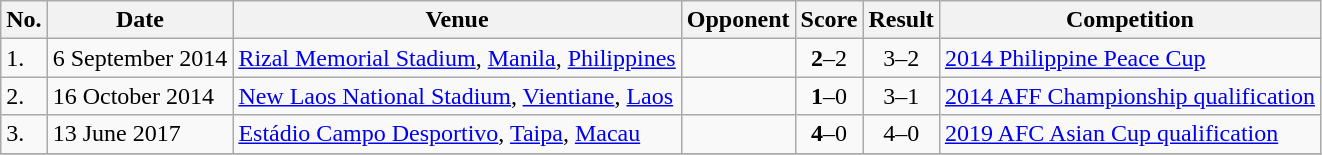<table class="wikitable">
<tr>
<th>No.</th>
<th>Date</th>
<th>Venue</th>
<th>Opponent</th>
<th>Score</th>
<th>Result</th>
<th>Competition</th>
</tr>
<tr>
<td>1.</td>
<td>6 September 2014</td>
<td><a href='#'>Rizal Memorial Stadium</a>, <a href='#'>Manila</a>, <a href='#'>Philippines</a></td>
<td></td>
<td align=center><strong>2</strong>–2</td>
<td align=center>3–2</td>
<td><a href='#'>2014 Philippine Peace Cup</a></td>
</tr>
<tr>
<td>2.</td>
<td>16 October 2014</td>
<td><a href='#'>New Laos National Stadium</a>, <a href='#'>Vientiane</a>, <a href='#'>Laos</a></td>
<td></td>
<td align=center><strong>1</strong>–0</td>
<td align=center>3–1</td>
<td><a href='#'>2014 AFF Championship qualification</a></td>
</tr>
<tr>
<td>3.</td>
<td>13 June 2017</td>
<td><a href='#'>Estádio Campo Desportivo</a>, <a href='#'>Taipa</a>, <a href='#'>Macau</a></td>
<td></td>
<td align=center><strong>4</strong>–0</td>
<td align=center>4–0</td>
<td><a href='#'>2019 AFC Asian Cup qualification</a></td>
</tr>
<tr>
</tr>
</table>
